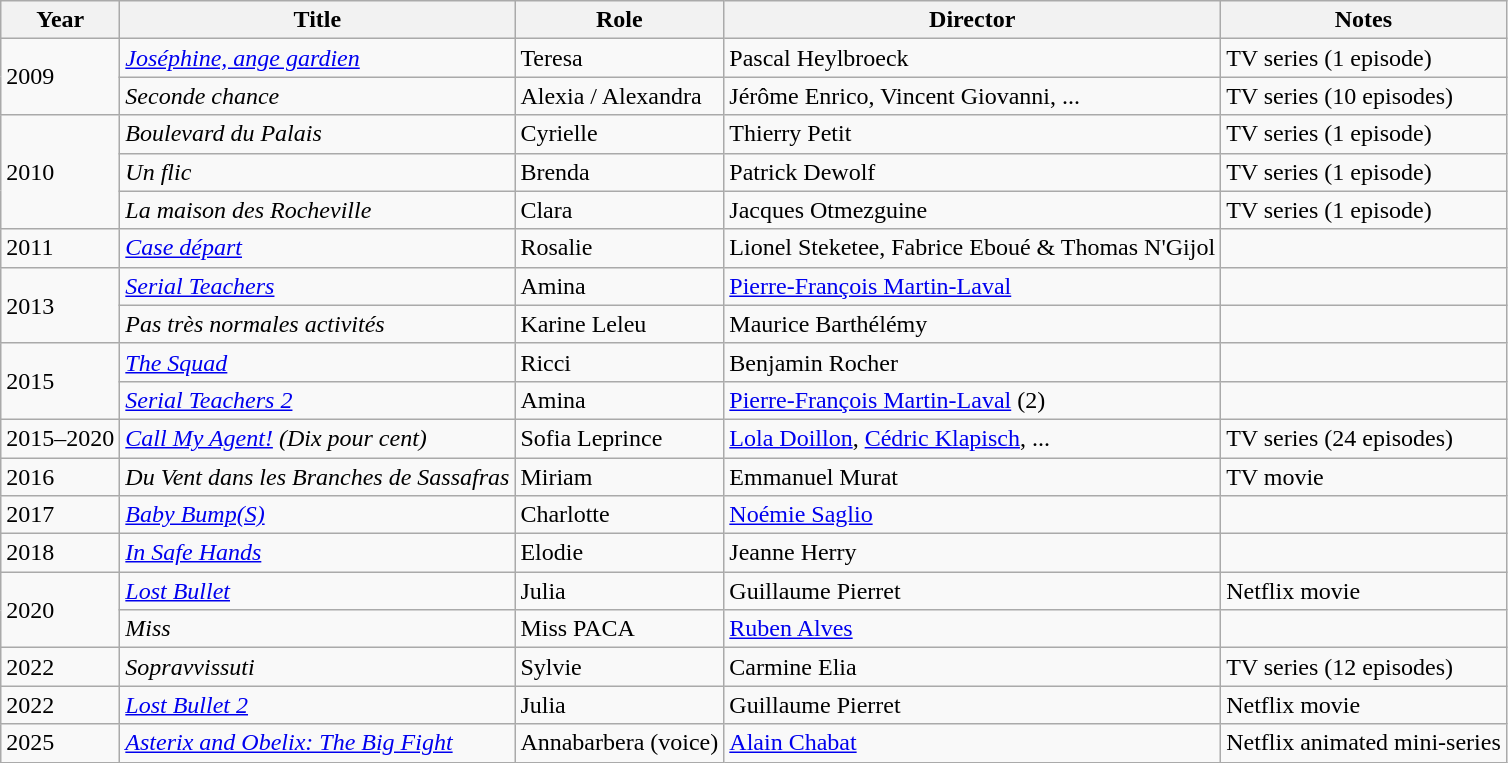<table class="wikitable sortable">
<tr>
<th>Year</th>
<th>Title</th>
<th>Role</th>
<th>Director</th>
<th class="unsortable">Notes</th>
</tr>
<tr>
<td rowspan=2>2009</td>
<td><em><a href='#'>Joséphine, ange gardien</a></em></td>
<td>Teresa</td>
<td>Pascal Heylbroeck</td>
<td>TV series (1 episode)</td>
</tr>
<tr>
<td><em>Seconde chance</em></td>
<td>Alexia / Alexandra</td>
<td>Jérôme Enrico, Vincent Giovanni, ...</td>
<td>TV series (10 episodes)</td>
</tr>
<tr>
<td rowspan=3>2010</td>
<td><em>Boulevard du Palais</em></td>
<td>Cyrielle</td>
<td>Thierry Petit</td>
<td>TV series (1 episode)</td>
</tr>
<tr>
<td><em>Un flic</em></td>
<td>Brenda</td>
<td>Patrick Dewolf</td>
<td>TV series (1 episode)</td>
</tr>
<tr>
<td><em>La maison des Rocheville</em></td>
<td>Clara</td>
<td>Jacques Otmezguine</td>
<td>TV series (1 episode)</td>
</tr>
<tr>
<td rowspan=1>2011</td>
<td><em><a href='#'>Case départ</a></em></td>
<td>Rosalie</td>
<td>Lionel Steketee, Fabrice Eboué & Thomas N'Gijol</td>
<td></td>
</tr>
<tr>
<td rowspan=2>2013</td>
<td><em><a href='#'>Serial Teachers</a></em></td>
<td>Amina</td>
<td><a href='#'>Pierre-François Martin-Laval</a></td>
<td></td>
</tr>
<tr>
<td><em>Pas très normales activités</em></td>
<td>Karine Leleu</td>
<td>Maurice Barthélémy</td>
<td></td>
</tr>
<tr>
<td rowspan=2>2015</td>
<td><em><a href='#'>The Squad</a></em></td>
<td>Ricci</td>
<td>Benjamin Rocher</td>
<td></td>
</tr>
<tr>
<td><em><a href='#'>Serial Teachers 2</a></em></td>
<td>Amina</td>
<td><a href='#'>Pierre-François Martin-Laval</a> (2)</td>
<td></td>
</tr>
<tr>
<td rowspan=1>2015–2020</td>
<td><em><a href='#'>Call My Agent!</a> (Dix pour cent)</em></td>
<td>Sofia Leprince</td>
<td><a href='#'>Lola Doillon</a>, <a href='#'>Cédric Klapisch</a>, ...</td>
<td>TV series (24 episodes)</td>
</tr>
<tr>
<td rowspan=1>2016</td>
<td><em>Du Vent dans les Branches de Sassafras</em></td>
<td>Miriam</td>
<td>Emmanuel Murat</td>
<td>TV movie</td>
</tr>
<tr>
<td rowspan=1>2017</td>
<td><em><a href='#'>Baby Bump(S)</a></em></td>
<td>Charlotte</td>
<td><a href='#'>Noémie Saglio</a></td>
<td></td>
</tr>
<tr>
<td>2018</td>
<td><em><a href='#'>In Safe Hands</a></em></td>
<td>Elodie</td>
<td>Jeanne Herry</td>
<td></td>
</tr>
<tr>
<td rowspan=2>2020</td>
<td><em><a href='#'>Lost Bullet</a></em></td>
<td>Julia</td>
<td>Guillaume Pierret</td>
<td>Netflix movie</td>
</tr>
<tr>
<td><em>Miss</em></td>
<td>Miss PACA</td>
<td><a href='#'>Ruben Alves</a></td>
<td></td>
</tr>
<tr>
<td>2022</td>
<td><em>Sopravvissuti</em></td>
<td>Sylvie</td>
<td>Carmine Elia</td>
<td>TV series (12 episodes)</td>
</tr>
<tr>
<td>2022</td>
<td><em><a href='#'>Lost Bullet 2</a></em></td>
<td>Julia</td>
<td>Guillaume Pierret</td>
<td>Netflix movie</td>
</tr>
<tr>
<td>2025</td>
<td><em><a href='#'>Asterix and Obelix: The Big Fight</a></em></td>
<td>Annabarbera (voice)</td>
<td><a href='#'>Alain Chabat</a></td>
<td>Netflix animated mini-series</td>
</tr>
</table>
